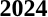<table class="collapsible collapsed">
<tr>
<th>2024</th>
</tr>
<tr>
<td colspan=2><br></td>
</tr>
</table>
